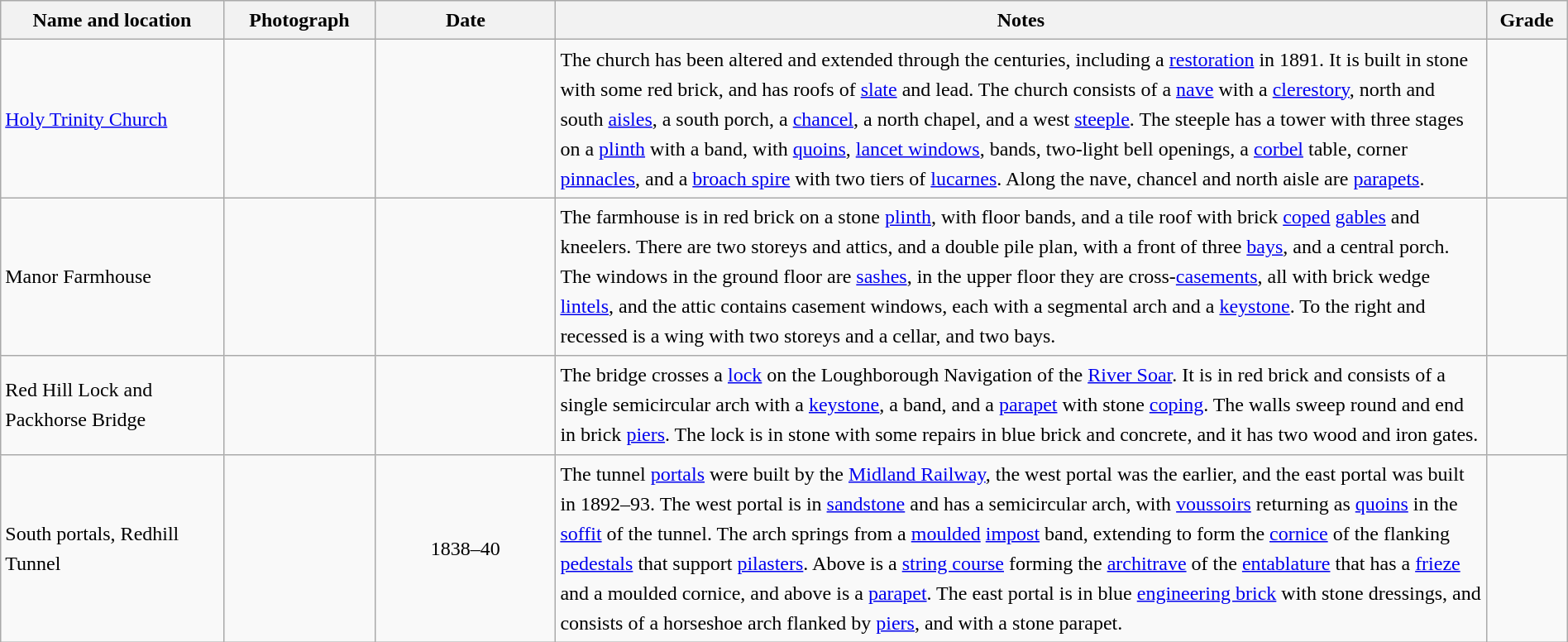<table class="wikitable sortable plainrowheaders" style="width:100%; border:0px; text-align:left; line-height:150%">
<tr>
<th scope="col"  style="width:150px">Name and location</th>
<th scope="col"  style="width:100px" class="unsortable">Photograph</th>
<th scope="col"  style="width:120px">Date</th>
<th scope="col"  style="width:650px" class="unsortable">Notes</th>
<th scope="col"  style="width:50px">Grade</th>
</tr>
<tr>
<td><a href='#'>Holy Trinity Church</a><br><small></small></td>
<td></td>
<td align="center"></td>
<td>The church has been altered and extended through the centuries, including a <a href='#'>restoration</a> in 1891.  It is built in stone with some red brick, and has roofs of <a href='#'>slate</a> and lead.  The church consists of a <a href='#'>nave</a> with a <a href='#'>clerestory</a>, north and south <a href='#'>aisles</a>, a south porch, a <a href='#'>chancel</a>, a north chapel, and a west <a href='#'>steeple</a>.  The steeple has a tower with three stages on a <a href='#'>plinth</a> with a band, with <a href='#'>quoins</a>, <a href='#'>lancet windows</a>, bands, two-light bell openings, a <a href='#'>corbel</a> table, corner <a href='#'>pinnacles</a>, and a <a href='#'>broach spire</a> with two tiers of <a href='#'>lucarnes</a>.  Along the nave, chancel and north aisle are <a href='#'>parapets</a>.</td>
<td align="center" ></td>
</tr>
<tr>
<td>Manor Farmhouse<br><small></small></td>
<td></td>
<td align="center"></td>
<td>The farmhouse is in red brick on a stone <a href='#'>plinth</a>, with floor bands, and a tile roof with brick <a href='#'>coped</a> <a href='#'>gables</a> and kneelers.  There are two storeys and attics, and a double pile plan, with a front of three <a href='#'>bays</a>, and a central porch.  The windows in the ground floor are <a href='#'>sashes</a>, in the upper floor they are cross-<a href='#'>casements</a>, all with brick wedge <a href='#'>lintels</a>, and the attic contains casement windows, each with a segmental arch and a <a href='#'>keystone</a>.  To the right and recessed is a wing with two storeys and a cellar, and two bays.</td>
<td align="center" ></td>
</tr>
<tr>
<td>Red Hill Lock and Packhorse Bridge<br><small></small></td>
<td></td>
<td align="center"></td>
<td>The bridge crosses a <a href='#'>lock</a> on the Loughborough Navigation of the <a href='#'>River Soar</a>.  It is in red brick and consists of a single semicircular arch with a <a href='#'>keystone</a>, a band, and a <a href='#'>parapet</a> with stone <a href='#'>coping</a>.  The walls sweep round and end in brick <a href='#'>piers</a>.  The lock is in stone with some repairs in blue brick and concrete, and it has two wood and iron gates.</td>
<td align="center" ></td>
</tr>
<tr>
<td>South portals, Redhill Tunnel<br><small></small></td>
<td></td>
<td align="center">1838–40</td>
<td>The tunnel <a href='#'>portals</a> were built by the <a href='#'>Midland Railway</a>, the west portal was the earlier, and the east portal was built in 1892–93.  The west portal is in <a href='#'>sandstone</a> and has a semicircular arch, with <a href='#'>voussoirs</a> returning as <a href='#'>quoins</a> in the <a href='#'>soffit</a> of the tunnel.  The arch springs from a <a href='#'>moulded</a> <a href='#'>impost</a> band, extending to form the <a href='#'>cornice</a> of the flanking <a href='#'>pedestals</a> that support <a href='#'>pilasters</a>.  Above is a <a href='#'>string course</a> forming the <a href='#'>architrave</a> of the <a href='#'>entablature</a> that has a <a href='#'>frieze</a> and a moulded cornice, and above is a <a href='#'>parapet</a>.  The east portal is in blue <a href='#'>engineering brick</a> with stone dressings, and consists of a horseshoe arch flanked by <a href='#'>piers</a>, and with a stone parapet.</td>
<td align="center" ></td>
</tr>
<tr>
</tr>
</table>
